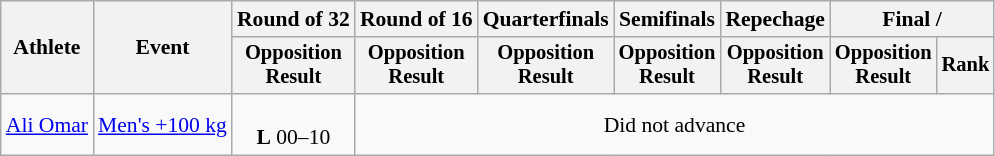<table class="wikitable" style="font-size:90%">
<tr>
<th rowspan="2">Athlete</th>
<th rowspan="2">Event</th>
<th>Round of 32</th>
<th>Round of 16</th>
<th>Quarterfinals</th>
<th>Semifinals</th>
<th>Repechage</th>
<th colspan=2>Final / </th>
</tr>
<tr style="font-size:95%">
<th>Opposition<br>Result</th>
<th>Opposition<br>Result</th>
<th>Opposition<br>Result</th>
<th>Opposition<br>Result</th>
<th>Opposition<br>Result</th>
<th>Opposition<br>Result</th>
<th>Rank</th>
</tr>
<tr align=center>
<td align=left><a href='#'>Ali Omar</a></td>
<td align=left><a href='#'>Men's +100 kg</a></td>
<td><br><strong>L</strong> 00–10</td>
<td colspan=6>Did not advance</td>
</tr>
</table>
